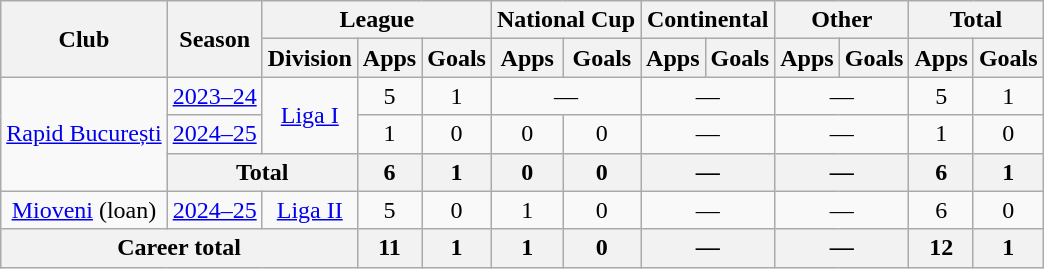<table class=wikitable style=text-align:center>
<tr>
<th rowspan=2>Club</th>
<th rowspan=2>Season</th>
<th colspan=3>League</th>
<th colspan=2>National Cup</th>
<th colspan=2>Continental</th>
<th colspan=2>Other</th>
<th colspan=2>Total</th>
</tr>
<tr>
<th>Division</th>
<th>Apps</th>
<th>Goals</th>
<th>Apps</th>
<th>Goals</th>
<th>Apps</th>
<th>Goals</th>
<th>Apps</th>
<th>Goals</th>
<th>Apps</th>
<th>Goals</th>
</tr>
<tr>
<td rowspan="3"><a href='#'>Rapid București</a></td>
<td><a href='#'>2023–24</a></td>
<td rowspan="2"><a href='#'>Liga I</a></td>
<td>5</td>
<td>1</td>
<td colspan=2>—</td>
<td colspan=2>—</td>
<td colspan=2>—</td>
<td>5</td>
<td>1</td>
</tr>
<tr>
<td><a href='#'>2024–25</a></td>
<td>1</td>
<td>0</td>
<td>0</td>
<td>0</td>
<td colspan=2>—</td>
<td colspan=2>—</td>
<td>1</td>
<td>0</td>
</tr>
<tr>
<th colspan="2">Total</th>
<th>6</th>
<th>1</th>
<th>0</th>
<th>0</th>
<th colspan=2>—</th>
<th colspan=2>—</th>
<th>6</th>
<th>1</th>
</tr>
<tr>
<td rowspan="1"><a href='#'>Mioveni</a> (loan)</td>
<td><a href='#'>2024–25</a></td>
<td><a href='#'>Liga II</a></td>
<td>5</td>
<td>0</td>
<td>1</td>
<td>0</td>
<td colspan=2>—</td>
<td colspan=2>—</td>
<td>6</td>
<td>0</td>
</tr>
<tr>
<th colspan="3">Career total</th>
<th>11</th>
<th>1</th>
<th>1</th>
<th>0</th>
<th colspan=2>—</th>
<th colspan=2>—</th>
<th>12</th>
<th>1</th>
</tr>
</table>
